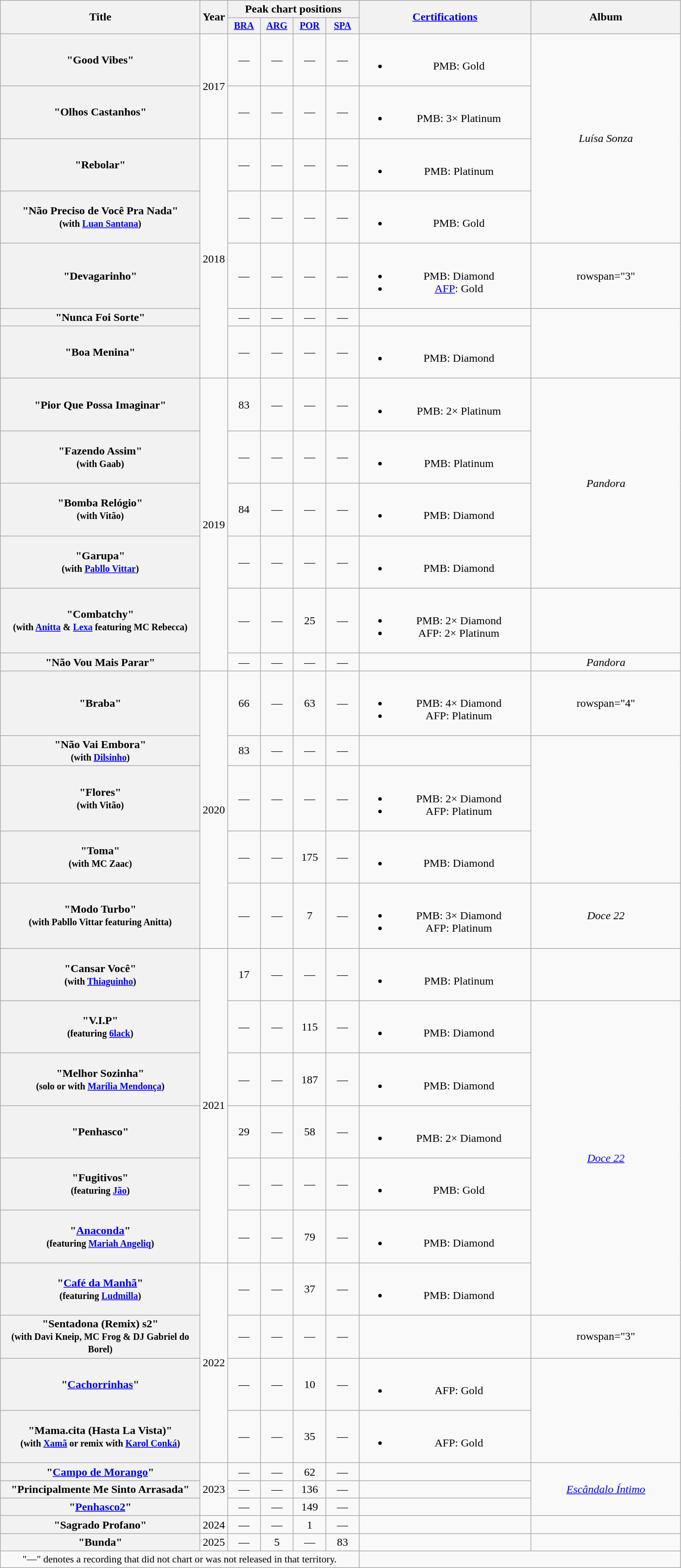<table class="wikitable plainrowheaders" style="text-align:center;" border="1">
<tr>
<th scope="col" rowspan="2" style="width:17.5em;">Title</th>
<th scope="col" rowspan="2" style="width:1em;">Year</th>
<th scope="col" colspan="4">Peak chart positions</th>
<th scope="col" rowspan="2" style="width:15em;"><a href='#'>Certifications</a></th>
<th scope="col" rowspan="2" style="width:13em;">Album</th>
</tr>
<tr>
<th scope="col" style="width:3em;font-size:85%;"><a href='#'>BRA</a><br></th>
<th scope="col" style="width:3em;font-size:85%;"><a href='#'>ARG</a><br></th>
<th scope="col" style="width:3em;font-size:85%;"><a href='#'>POR</a><br></th>
<th scope="col" style="width:3em;font-size:85%;"><a href='#'>SPA</a><br></th>
</tr>
<tr>
<th scope="row">"Good Vibes"</th>
<td rowspan="2">2017</td>
<td>—</td>
<td>—</td>
<td>—</td>
<td>—</td>
<td><br><ul><li>PMB: Gold</li></ul></td>
<td rowspan="4"><em>Luísa Sonza</em></td>
</tr>
<tr>
<th scope="row">"Olhos Castanhos"</th>
<td>—</td>
<td>—</td>
<td>—</td>
<td>—</td>
<td><br><ul><li>PMB: 3× Platinum</li></ul></td>
</tr>
<tr>
<th scope="row">"Rebolar"</th>
<td rowspan="5">2018</td>
<td>—</td>
<td>—</td>
<td>—</td>
<td>—</td>
<td><br><ul><li>PMB: Platinum</li></ul></td>
</tr>
<tr>
<th scope="row">"Não Preciso de Você Pra Nada"<br><small>(with <a href='#'>Luan Santana</a>)</small></th>
<td>—</td>
<td>—</td>
<td>—</td>
<td>—</td>
<td><br><ul><li>PMB: Gold</li></ul></td>
</tr>
<tr>
<th scope="row">"Devagarinho"</th>
<td>—</td>
<td>—</td>
<td>—</td>
<td>—</td>
<td><br><ul><li>PMB: Diamond</li><li><a href='#'>AFP</a>: Gold</li></ul></td>
<td>rowspan="3" </td>
</tr>
<tr>
<th scope="row">"Nunca Foi Sorte"</th>
<td>—</td>
<td>—</td>
<td>—</td>
<td>—</td>
<td></td>
</tr>
<tr>
<th scope="row">"Boa Menina"</th>
<td>—</td>
<td>—</td>
<td>—</td>
<td>—</td>
<td><br><ul><li>PMB: Diamond</li></ul></td>
</tr>
<tr>
<th scope="row">"Pior Que Possa Imaginar"</th>
<td rowspan="6">2019</td>
<td>83</td>
<td>—</td>
<td>—</td>
<td>—</td>
<td><br><ul><li>PMB: 2× Platinum</li></ul></td>
<td rowspan="4"><em>Pandora</em></td>
</tr>
<tr>
<th scope="row">"Fazendo Assim"<br><small>(with Gaab)</small></th>
<td>—</td>
<td>—</td>
<td>—</td>
<td>—</td>
<td><br><ul><li>PMB:  Platinum</li></ul></td>
</tr>
<tr>
<th scope="row">"Bomba Relógio"<br><small>(with Vitão)</small></th>
<td>84</td>
<td>—</td>
<td>—</td>
<td>—</td>
<td><br><ul><li>PMB: Diamond</li></ul></td>
</tr>
<tr>
<th scope="row">"Garupa"<br><small>(with <a href='#'>Pabllo Vittar</a>)</small></th>
<td>—</td>
<td>—</td>
<td>—</td>
<td>—</td>
<td><br><ul><li>PMB: Diamond</li></ul></td>
</tr>
<tr>
<th scope="row">"Combatchy"<br><small>(with <a href='#'>Anitta</a> & <a href='#'>Lexa</a> featuring MC Rebecca)</small></th>
<td>—</td>
<td>—</td>
<td>25</td>
<td>—</td>
<td><br><ul><li>PMB: 2× Diamond</li><li>AFP: 2× Platinum</li></ul></td>
<td></td>
</tr>
<tr>
<th scope="row">"Não Vou Mais Parar"</th>
<td>—</td>
<td>—</td>
<td>—</td>
<td>—</td>
<td></td>
<td><em>Pandora</em></td>
</tr>
<tr>
<th scope="row">"Braba"</th>
<td rowspan="5">2020</td>
<td>66</td>
<td>—</td>
<td>63</td>
<td>—</td>
<td><br><ul><li>PMB: 4× Diamond</li><li>AFP: Platinum</li></ul></td>
<td>rowspan="4" </td>
</tr>
<tr>
<th scope="row">"Não Vai Embora"<br><small>(with <a href='#'>Dilsinho</a>)</small></th>
<td>83</td>
<td>—</td>
<td>—</td>
<td>—</td>
<td></td>
</tr>
<tr>
<th scope="row">"Flores"<br><small>(with Vitão)</small></th>
<td>—</td>
<td>—</td>
<td>—</td>
<td>—</td>
<td><br><ul><li>PMB: 2× Diamond</li><li>AFP: Platinum</li></ul></td>
</tr>
<tr>
<th scope="row">"Toma"<br><small>(with MC Zaac)</small></th>
<td>—</td>
<td>—</td>
<td>175</td>
<td>—</td>
<td><br><ul><li>PMB: Diamond</li></ul></td>
</tr>
<tr>
<th scope="row">"Modo Turbo"<br><small>(with Pabllo Vittar featuring Anitta)</small></th>
<td>—</td>
<td>—</td>
<td>7</td>
<td>—</td>
<td><br><ul><li>PMB: 3× Diamond</li><li>AFP: Platinum</li></ul></td>
<td><em>Doce 22</em></td>
</tr>
<tr>
<th scope="row">"Cansar Você"<br><small>(with <a href='#'>Thiaguinho</a>)</small></th>
<td rowspan="6">2021</td>
<td>17</td>
<td>—</td>
<td>—</td>
<td>—</td>
<td><br><ul><li>PMB: Platinum</li></ul></td>
<td></td>
</tr>
<tr>
<th scope="row">"V.I.P"<br><small>(featuring <a href='#'>6lack</a>)</small></th>
<td>—</td>
<td>—</td>
<td>115</td>
<td>—</td>
<td><br><ul><li>PMB: Diamond</li></ul></td>
<td rowspan="6"><em><a href='#'>Doce 22</a></em></td>
</tr>
<tr>
<th scope="row">"Melhor Sozinha"<br><small>(solo or with <a href='#'>Marília Mendonça</a>)</small></th>
<td>—</td>
<td>—</td>
<td>187</td>
<td>—</td>
<td><br><ul><li>PMB: Diamond</li></ul></td>
</tr>
<tr>
<th scope="row">"Penhasco"</th>
<td>29</td>
<td>—</td>
<td>58</td>
<td>—</td>
<td><br><ul><li>PMB: 2× Diamond</li></ul></td>
</tr>
<tr>
<th scope="row">"Fugitivos"<br><small>(featuring <a href='#'>Jão</a>)</small></th>
<td>—</td>
<td>—</td>
<td>—</td>
<td>—</td>
<td><br><ul><li>PMB: Gold</li></ul></td>
</tr>
<tr>
<th scope="row">"<a href='#'>Anaconda</a>"<br><small>(featuring <a href='#'>Mariah Angeliq</a>)</small></th>
<td>—</td>
<td>—</td>
<td>79</td>
<td>—</td>
<td><br><ul><li>PMB: Diamond</li></ul></td>
</tr>
<tr>
<th scope="row">"<a href='#'>Café da Manhã</a>"<br><small>(featuring <a href='#'>Ludmilla</a>)</small></th>
<td rowspan="4">2022</td>
<td>—</td>
<td>—</td>
<td>37</td>
<td>—</td>
<td><br><ul><li>PMB: Diamond</li></ul></td>
</tr>
<tr>
<th scope="row">"Sentadona (Remix) s2"<br><small>(with Davi Kneip, MC Frog & DJ Gabriel do Borel)</small></th>
<td>—</td>
<td>—</td>
<td>—</td>
<td>—</td>
<td></td>
<td>rowspan="3" </td>
</tr>
<tr>
<th scope="row">"<a href='#'>Cachorrinhas</a>"</th>
<td>—</td>
<td>—</td>
<td>10</td>
<td>—</td>
<td><br><ul><li>AFP: Gold</li></ul></td>
</tr>
<tr>
<th scope="row">"Mama.cita (Hasta La Vista)"<br><small>(with <a href='#'>Xamã</a> or remix with <a href='#'>Karol Conká</a>)</small></th>
<td>—</td>
<td>—</td>
<td>35</td>
<td>—</td>
<td><br><ul><li>AFP: Gold</li></ul></td>
</tr>
<tr>
<th scope="row">"<a href='#'>Campo de Morango</a>"</th>
<td rowspan="3">2023</td>
<td>—</td>
<td>—</td>
<td>62</td>
<td>—</td>
<td></td>
<td rowspan="3"><em><a href='#'>Escândalo Íntimo</a></em></td>
</tr>
<tr>
<th scope="row">"Principalmente Me Sinto Arrasada"</th>
<td>—</td>
<td>—</td>
<td>136</td>
<td>—</td>
<td></td>
</tr>
<tr>
<th scope="row">"<a href='#'>Penhasco2</a>"<br></th>
<td>—</td>
<td>—</td>
<td>149</td>
<td>—</td>
<td></td>
</tr>
<tr>
<th scope="row">"Sagrado Profano"<br></th>
<td>2024</td>
<td>—</td>
<td>—</td>
<td>1</td>
<td>—</td>
<td></td>
<td></td>
</tr>
<tr>
<th scope="row">"Bunda"<br></th>
<td>2025</td>
<td>—</td>
<td>5</td>
<td>—</td>
<td>83</td>
<td></td>
<td></td>
</tr>
<tr>
<td colspan="6" style="font-size:90%">"—" denotes a recording that did not chart or was not released in that territory.</td>
</tr>
</table>
